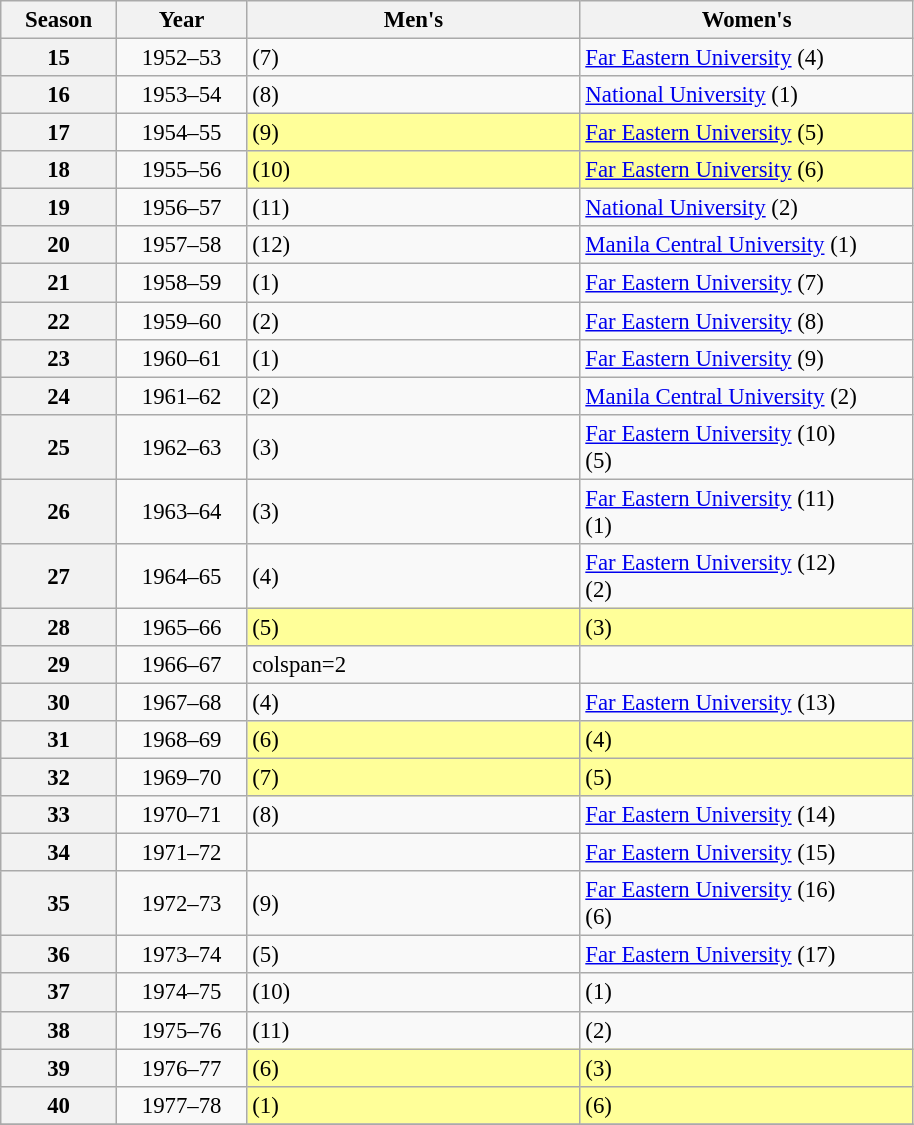<table class="wikitable plainrowheaders" style="font-size:95%;">
<tr>
<th scope="col" style="width:70px;">Season</th>
<th scope="col" style="width:80px;">Year</th>
<th scope="col" style="width:215px;">Men's</th>
<th scope="col" style="width:215px;">Women's</th>
</tr>
<tr>
<th scope="row" style="text-align:center;">15</th>
<td align=center>1952–53</td>
<td> (7)</td>
<td> <a href='#'>Far Eastern University</a> (4)</td>
</tr>
<tr>
<th scope="row" style="text-align:center;">16</th>
<td align=center>1953–54</td>
<td> (8)</td>
<td> <a href='#'>National University</a>  (1)</td>
</tr>
<tr>
<th scope="row" style="text-align:center;">17</th>
<td align=center>1954–55</td>
<td bgcolor=#FFFF99> (9)</td>
<td bgcolor=#FFFF99> <a href='#'>Far Eastern University</a>  (5)</td>
</tr>
<tr>
<th scope="row" style="text-align:center;">18</th>
<td align=center>1955–56</td>
<td bgcolor=#FFFF99> (10)</td>
<td bgcolor=#FFFF99> <a href='#'>Far Eastern University</a>  (6)</td>
</tr>
<tr>
<th scope="row" style="text-align:center;">19</th>
<td align=center>1956–57</td>
<td> (11)</td>
<td> <a href='#'>National University</a> (2)</td>
</tr>
<tr>
<th scope="row" style="text-align:center;">20</th>
<td align=center>1957–58</td>
<td> (12)</td>
<td> <a href='#'>Manila Central University</a> (1)</td>
</tr>
<tr>
<th scope="row" style="text-align:center;">21</th>
<td align=center>1958–59</td>
<td> (1)</td>
<td> <a href='#'>Far Eastern University</a> (7)</td>
</tr>
<tr>
<th scope="row" style="text-align:center;">22</th>
<td align=center>1959–60</td>
<td> (2)</td>
<td> <a href='#'>Far Eastern University</a> (8)</td>
</tr>
<tr>
<th scope="row" style="text-align:center;">23</th>
<td align=center>1960–61</td>
<td> (1)</td>
<td> <a href='#'>Far Eastern University</a> (9)</td>
</tr>
<tr>
<th scope="row" style="text-align:center;">24</th>
<td align=center>1961–62</td>
<td> (2)</td>
<td> <a href='#'>Manila Central University</a> (2)</td>
</tr>
<tr>
<th scope="row" style="text-align:center;">25</th>
<td align=center>1962–63</td>
<td> (3)</td>
<td> <a href='#'>Far Eastern University</a> (10)<br> (5)</td>
</tr>
<tr>
<th scope="row" style="text-align:center;">26</th>
<td align=center>1963–64</td>
<td> (3)</td>
<td> <a href='#'>Far Eastern University</a> (11)<br> (1)</td>
</tr>
<tr>
<th scope="row" style="text-align:center;">27</th>
<td align=center>1964–65</td>
<td> (4)</td>
<td> <a href='#'>Far Eastern University</a> (12)<br> (2)</td>
</tr>
<tr>
<th scope="row" style="text-align:center;">28</th>
<td align=center>1965–66</td>
<td bgcolor=#FFFF99> (5)</td>
<td bgcolor=#FFFF99> (3)</td>
</tr>
<tr>
<th scope="row" style="text-align:center;">29</th>
<td align=center>1966–67</td>
<td>colspan=2 </td>
</tr>
<tr>
<th scope="row" style="text-align:center;">30</th>
<td align=center>1967–68</td>
<td> (4)</td>
<td> <a href='#'>Far Eastern University</a> (13)</td>
</tr>
<tr>
<th scope="row" style="text-align:center;">31</th>
<td align=center>1968–69</td>
<td bgcolor=#FFFF99> (6)</td>
<td bgcolor=#FFFF99> (4)</td>
</tr>
<tr>
<th scope="row" style="text-align:center;">32</th>
<td align=center>1969–70</td>
<td bgcolor=#FFFF99> (7)</td>
<td bgcolor=#FFFF99> (5)</td>
</tr>
<tr>
<th scope="row" style="text-align:center;">33</th>
<td align=center>1970–71</td>
<td> (8)</td>
<td> <a href='#'>Far Eastern University</a> (14)</td>
</tr>
<tr>
<th scope="row" style="text-align:center;">34</th>
<td align=center>1971–72</td>
<td></td>
<td> <a href='#'>Far Eastern University</a> (15)</td>
</tr>
<tr>
<th scope="row" style="text-align:center;">35</th>
<td align=center>1972–73</td>
<td> (9)</td>
<td> <a href='#'>Far Eastern University</a> (16)<br> (6)</td>
</tr>
<tr>
<th scope="row" style="text-align:center;">36</th>
<td align=center>1973–74</td>
<td> (5)</td>
<td> <a href='#'>Far Eastern University</a> (17)</td>
</tr>
<tr>
<th scope="row" style="text-align:center;">37</th>
<td align=center>1974–75</td>
<td> (10)</td>
<td> (1)</td>
</tr>
<tr>
<th scope="row" style="text-align:center;">38</th>
<td align=center>1975–76</td>
<td> (11)</td>
<td> (2)</td>
</tr>
<tr>
<th scope="row" style="text-align:center;">39</th>
<td align=center>1976–77</td>
<td bgcolor=#FFFF99> (6)</td>
<td bgcolor=#FFFF99> (3)</td>
</tr>
<tr>
<th scope="row" style="text-align:center;">40</th>
<td align=center>1977–78</td>
<td bgcolor=#FFFF99> (1)</td>
<td bgcolor=#FFFF99> (6)</td>
</tr>
<tr>
</tr>
</table>
